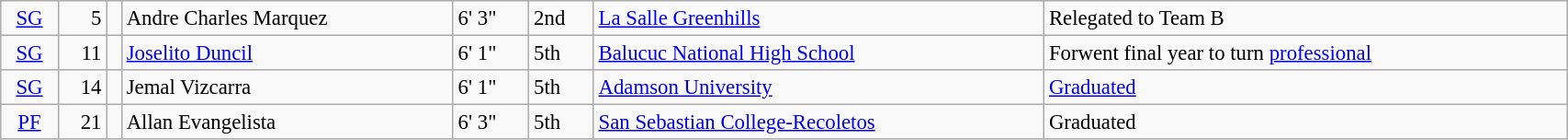<table class=wikitable width=90% style=font-size:95%>
<tr>
<td align=center><a href='#'>SG</a></td>
<td align=right>5</td>
<td></td>
<td>Andre Charles Marquez</td>
<td>6' 3"</td>
<td>2nd</td>
<td><a href='#'>La Salle Greenhills</a></td>
<td>Relegated to Team B</td>
</tr>
<tr>
<td align=center><a href='#'>SG</a></td>
<td align=right>11</td>
<td></td>
<td><a href='#'>Joselito Duncil</a></td>
<td>6' 1"</td>
<td>5th</td>
<td><a href='#'>Balucuc National High School</a></td>
<td>Forwent final year to turn <a href='#'>professional</a></td>
</tr>
<tr>
<td align=center><a href='#'>SG</a></td>
<td align=right>14</td>
<td></td>
<td>Jemal Vizcarra</td>
<td>6' 1"</td>
<td>5th</td>
<td><a href='#'>Adamson University</a></td>
<td><a href='#'>Graduated</a></td>
</tr>
<tr>
<td align=center><a href='#'>PF</a></td>
<td align=right>21</td>
<td></td>
<td>Allan Evangelista</td>
<td>6' 3"</td>
<td>5th</td>
<td><a href='#'>San Sebastian College-Recoletos</a></td>
<td>Graduated</td>
</tr>
</table>
